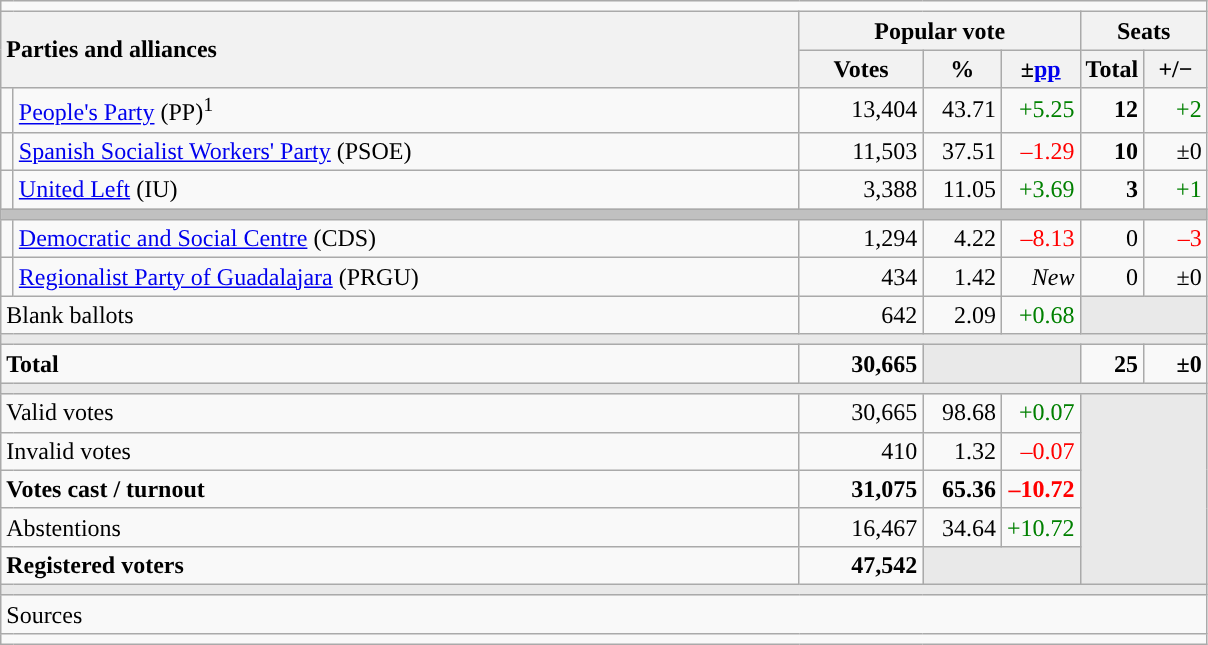<table class="wikitable" style="text-align:right;">
<tr>
<td colspan="7"></td>
</tr>
<tr>
<th style="text-align:left;" rowspan="2" colspan="2" width="525">Parties and alliances</th>
<th colspan="3">Popular vote</th>
<th colspan="2">Seats</th>
</tr>
<tr>
<th width="75">Votes</th>
<th width="45">%</th>
<th width="45">±<a href='#'>pp</a></th>
<th width="35">Total</th>
<th width="35">+/−</th>
</tr>
<tr>
<td width="1" style="color:inherit;background:"></td>
<td align="left"><a href='#'>People's Party</a> (PP)<sup>1</sup></td>
<td>13,404</td>
<td>43.71</td>
<td style="color:green;">+5.25</td>
<td><strong>12</strong></td>
<td style="color:green;">+2</td>
</tr>
<tr>
<td style="color:inherit;background:"></td>
<td align="left"><a href='#'>Spanish Socialist Workers' Party</a> (PSOE)</td>
<td>11,503</td>
<td>37.51</td>
<td style="color:red;">–1.29</td>
<td><strong>10</strong></td>
<td>±0</td>
</tr>
<tr>
<td style="color:inherit;background:"></td>
<td align="left"><a href='#'>United Left</a> (IU)</td>
<td>3,388</td>
<td>11.05</td>
<td style="color:green;">+3.69</td>
<td><strong>3</strong></td>
<td style="color:green;">+1</td>
</tr>
<tr>
<td colspan="7" bgcolor="#C0C0C0"></td>
</tr>
<tr>
<td style="color:inherit;background:"></td>
<td align="left"><a href='#'>Democratic and Social Centre</a> (CDS)</td>
<td>1,294</td>
<td>4.22</td>
<td style="color:red;">–8.13</td>
<td>0</td>
<td style="color:red;">–3</td>
</tr>
<tr>
<td style="color:inherit;background:"></td>
<td align="left"><a href='#'>Regionalist Party of Guadalajara</a> (PRGU)</td>
<td>434</td>
<td>1.42</td>
<td><em>New</em></td>
<td>0</td>
<td>±0</td>
</tr>
<tr>
<td align="left" colspan="2">Blank ballots</td>
<td>642</td>
<td>2.09</td>
<td style="color:green;">+0.68</td>
<td bgcolor="#E9E9E9" colspan="2"></td>
</tr>
<tr>
<td colspan="7" bgcolor="#E9E9E9"></td>
</tr>
<tr style="font-weight:bold;">
<td align="left" colspan="2">Total</td>
<td>30,665</td>
<td bgcolor="#E9E9E9" colspan="2"></td>
<td>25</td>
<td>±0</td>
</tr>
<tr>
<td colspan="7" bgcolor="#E9E9E9"></td>
</tr>
<tr>
<td align="left" colspan="2">Valid votes</td>
<td>30,665</td>
<td>98.68</td>
<td style="color:green;">+0.07</td>
<td bgcolor="#E9E9E9" colspan="2" rowspan="5"></td>
</tr>
<tr>
<td align="left" colspan="2">Invalid votes</td>
<td>410</td>
<td>1.32</td>
<td style="color:red;">–0.07</td>
</tr>
<tr style="font-weight:bold;">
<td align="left" colspan="2">Votes cast / turnout</td>
<td>31,075</td>
<td>65.36</td>
<td style="color:red;">–10.72</td>
</tr>
<tr>
<td align="left" colspan="2">Abstentions</td>
<td>16,467</td>
<td>34.64</td>
<td style="color:green;">+10.72</td>
</tr>
<tr style="font-weight:bold;">
<td align="left" colspan="2">Registered voters</td>
<td>47,542</td>
<td bgcolor="#E9E9E9" colspan="2"></td>
</tr>
<tr>
<td colspan="7" bgcolor="#E9E9E9"></td>
</tr>
<tr>
<td align="left" colspan="7">Sources</td>
</tr>
<tr>
<td colspan="7" style="text-align:left; max-width:790px;"></td>
</tr>
</table>
